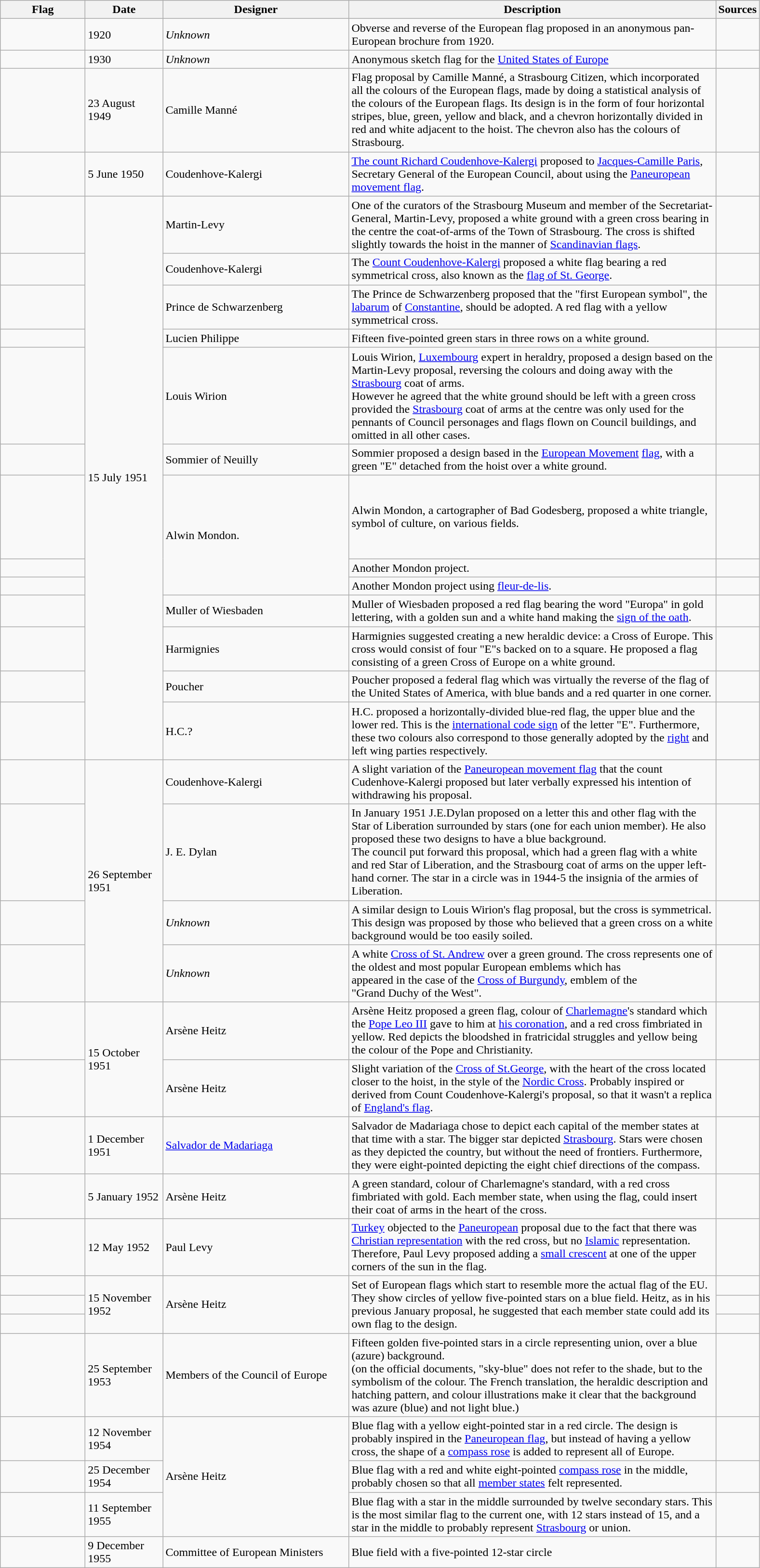<table class="wikitable">
<tr>
<th style="width:110px;">Flag</th>
<th style="width:100px;">Date</th>
<th style="width:250px;">Designer</th>
<th style="width:500px;">Description</th>
<th>Sources</th>
</tr>
<tr>
<td><br></td>
<td>1920</td>
<td><em>Unknown</em></td>
<td>Obverse and reverse of the European flag proposed in an anonymous pan-European brochure from 1920.</td>
<td></td>
</tr>
<tr>
<td></td>
<td>1930</td>
<td><em>Unknown</em></td>
<td>Anonymous sketch flag for the <a href='#'>United States of Europe</a></td>
<td></td>
</tr>
<tr>
<td></td>
<td>23 August 1949</td>
<td>Camille Manné</td>
<td>Flag proposal by Camille Manné, a Strasbourg Citizen, which incorporated all the colours of the European flags, made by doing a statistical analysis of the colours of the European flags. Its design is in the form of four horizontal stripes, blue, green, yellow and black, and a chevron horizontally divided in red and white adjacent to the hoist. The chevron also has the colours of Strasbourg.</td>
<td></td>
</tr>
<tr>
<td></td>
<td>5 June 1950</td>
<td>Coudenhove-Kalergi</td>
<td><a href='#'>The count Richard Coudenhove-Kalergi</a> proposed to <a href='#'>Jacques-Camille Paris</a>, Secretary General of the European Council, about using the <a href='#'>Paneuropean movement flag</a>.</td>
<td></td>
</tr>
<tr>
<td></td>
<td rowspan="13">15 July 1951</td>
<td>Martin-Levy</td>
<td>One of the curators of the Strasbourg Museum and member of the Secretariat-General, Martin-Levy, proposed a white ground with a green cross bearing in the centre the coat-of-arms of the Town of Strasbourg. The cross is shifted slightly towards the hoist in the manner of <a href='#'>Scandinavian flags</a>.</td>
<td></td>
</tr>
<tr>
<td></td>
<td>Coudenhove-Kalergi</td>
<td>The <a href='#'>Count Coudenhove-Kalergi</a> proposed a white flag bearing a red symmetrical cross, also known as the <a href='#'>flag of St. George</a>.</td>
<td></td>
</tr>
<tr>
<td></td>
<td>Prince de Schwarzenberg</td>
<td>The Prince de Schwarzenberg proposed that the "first European symbol", the <a href='#'>labarum</a> of <a href='#'>Constantine</a>, should be adopted. A red flag with a yellow symmetrical cross.</td>
<td></td>
</tr>
<tr>
<td></td>
<td>Lucien Philippe</td>
<td>Fifteen five-pointed green stars in three rows on a white ground.</td>
<td></td>
</tr>
<tr>
<td><br></td>
<td>Louis Wirion</td>
<td>Louis Wirion, <a href='#'>Luxembourg</a> expert in heraldry, proposed a design based on the Martin-Levy proposal, reversing the colours and doing away with the <a href='#'>Strasbourg</a> coat of arms.<br>However he agreed that the white ground should be left with a green cross provided the <a href='#'>Strasbourg</a> coat of arms at the centre was only used for the pennants of Council personages and flags flown on Council buildings, and omitted in all other cases.</td>
<td></td>
</tr>
<tr>
<td></td>
<td>Sommier of Neuilly</td>
<td>Sommier proposed a design based in the <a href='#'>European Movement</a> <a href='#'>flag</a>, with a green "E" detached from the hoist over a white ground.</td>
<td></td>
</tr>
<tr>
<td><br><br><br><br><br><br></td>
<td rowspan="3">Alwin Mondon.</td>
<td>Alwin Mondon, a cartographer of Bad Godesberg, proposed a white triangle, symbol of culture, on various fields.</td>
<td></td>
</tr>
<tr>
<td></td>
<td>Another Mondon project.</td>
<td></td>
</tr>
<tr>
<td></td>
<td>Another Mondon project using <a href='#'>fleur-de-lis</a>.</td>
<td></td>
</tr>
<tr>
<td></td>
<td>Muller of Wiesbaden</td>
<td>Muller of Wiesbaden proposed a red flag bearing the word "Europa" in gold lettering, with a golden sun and a white hand making the <a href='#'>sign of the oath</a>.</td>
<td></td>
</tr>
<tr>
<td></td>
<td>Harmignies</td>
<td>Harmignies suggested creating a new heraldic device: a Cross of Europe. This cross would consist of four "E"s backed on to a square. He proposed a flag consisting of a green Cross of Europe on a white ground.</td>
<td></td>
</tr>
<tr>
<td></td>
<td>Poucher</td>
<td>Poucher proposed a federal flag which was virtually the reverse of the flag of the United States of America, with blue bands and a red quarter in one corner.</td>
<td></td>
</tr>
<tr>
<td></td>
<td>H.C.?</td>
<td>H.C. proposed a horizontally-divided blue-red flag, the upper blue and the lower red. This is the <a href='#'>international code sign</a> of the letter "E". Furthermore, these two colours also correspond to those generally adopted by the <a href='#'>right</a> and left wing parties respectively.</td>
<td></td>
</tr>
<tr>
<td></td>
<td rowspan="4">26 September 1951</td>
<td>Coudenhove-Kalergi</td>
<td>A slight variation of the <a href='#'>Paneuropean movement flag</a> that the count Cudenhove-Kalergi proposed but later verbally expressed his intention of withdrawing his proposal.</td>
<td></td>
</tr>
<tr>
<td></td>
<td>J. E. Dylan</td>
<td>In January 1951 J.E.Dylan proposed on a letter this and other flag with the Star of Liberation surrounded by stars (one for each union member). He also proposed these two designs to have a blue background.<br>The council put forward this proposal, which had a green flag with a white and red Star of Liberation, and the Strasbourg coat of arms on the upper left-hand corner. The star in a circle was in 1944-5 the insignia of the armies of Liberation.</td>
<td></td>
</tr>
<tr>
<td></td>
<td><em>Unknown</em></td>
<td>A similar design to Louis Wirion's flag proposal, but the cross is symmetrical. This design was proposed by those who believed that a green cross on a white background would be too easily soiled.</td>
<td></td>
</tr>
<tr>
<td></td>
<td><em>Unknown</em></td>
<td>A white <a href='#'>Cross of St. Andrew</a> over a green ground. The cross represents one of the oldest and most popular European emblems which has<br>appeared in the case of the <a href='#'>Cross of Burgundy</a>, emblem of the<br>"Grand Duchy of the West".</td>
<td></td>
</tr>
<tr>
<td></td>
<td rowspan="2">15 October 1951</td>
<td>Arsène Heitz</td>
<td>Arsène Heitz proposed a green flag, colour of <a href='#'>Charlemagne</a>'s standard which the <a href='#'>Pope Leo III</a> gave to him at <a href='#'>his coronation</a>, and a red cross fimbriated in yellow. Red depicts the bloodshed in fratricidal struggles and yellow being the colour of the Pope and Christianity.</td>
<td></td>
</tr>
<tr>
<td></td>
<td>Arsène Heitz</td>
<td>Slight variation of the <a href='#'>Cross of St.George</a>, with the heart of the cross located closer to the hoist, in the style of the <a href='#'>Nordic Cross</a>. Probably inspired or derived from Count Coudenhove-Kalergi's proposal, so that it wasn't a replica of <a href='#'>England's flag</a>.</td>
<td></td>
</tr>
<tr>
<td></td>
<td>1 December 1951</td>
<td><a href='#'>Salvador de Madariaga</a></td>
<td>Salvador de Madariaga chose to depict each capital of the member states at that time with a star. The bigger star depicted <a href='#'>Strasbourg</a>. Stars were chosen as they depicted the country, but without the need of frontiers. Furthermore, they were eight-pointed depicting the eight chief directions of the compass.</td>
<td></td>
</tr>
<tr>
<td></td>
<td>5 January 1952</td>
<td>Arsène Heitz</td>
<td>A green standard, colour of Charlemagne's standard, with a red cross fimbriated with gold. Each member state, when using the flag, could insert their coat of arms in the heart of the cross.</td>
<td></td>
</tr>
<tr>
<td></td>
<td>12 May 1952</td>
<td>Paul Levy</td>
<td><a href='#'>Turkey</a> objected to the <a href='#'>Paneuropean</a> proposal due to the fact that there was <a href='#'>Christian representation</a> with the red cross, but no <a href='#'>Islamic</a> representation. Therefore, Paul Levy proposed adding a <a href='#'>small crescent</a> at one of the upper corners of the sun in the flag.</td>
<td></td>
</tr>
<tr>
<td></td>
<td rowspan="3">15 November 1952</td>
<td rowspan="3">Arsène Heitz</td>
<td rowspan="3">Set of European flags which start to resemble more the actual flag of the EU. They show circles of yellow five-pointed stars on a blue field. Heitz, as in his previous January proposal, he suggested that each member state could add its own flag to the design.</td>
<td></td>
</tr>
<tr>
<td></td>
<td></td>
</tr>
<tr>
<td></td>
<td></td>
</tr>
<tr>
<td></td>
<td>25 September 1953</td>
<td>Members of the Council of Europe</td>
<td>Fifteen golden five-pointed stars in a circle representing union, over a blue (azure) background.<br>(on the official documents, "sky-blue" does not refer to the shade, but to the symbolism of the colour. The French translation, the heraldic description and hatching pattern, and colour illustrations make it clear that the background was azure (blue) and not light blue.)</td>
<td></td>
</tr>
<tr>
<td></td>
<td>12 November 1954</td>
<td rowspan="3">Arsène Heitz</td>
<td>Blue flag with a yellow eight-pointed star in a red circle. The design is probably inspired in the <a href='#'>Paneuropean flag</a>, but instead of having a yellow cross, the shape of a <a href='#'>compass rose</a> is added to represent all of Europe.</td>
<td></td>
</tr>
<tr>
<td></td>
<td>25 December 1954</td>
<td>Blue flag with a red and white eight-pointed <a href='#'>compass rose</a> in the middle, probably chosen so that all <a href='#'>member states</a> felt represented.</td>
<td></td>
</tr>
<tr>
<td></td>
<td>11 September 1955</td>
<td>Blue flag with a star in the middle surrounded by twelve secondary stars. This is the most similar flag to the current one, with 12 stars instead of 15, and a star in the middle to probably represent <a href='#'>Strasbourg</a> or union.</td>
<td></td>
</tr>
<tr>
<td></td>
<td>9 December 1955</td>
<td>Committee of European Ministers</td>
<td>Blue field with a five-pointed 12-star circle</td>
<td></td>
</tr>
</table>
